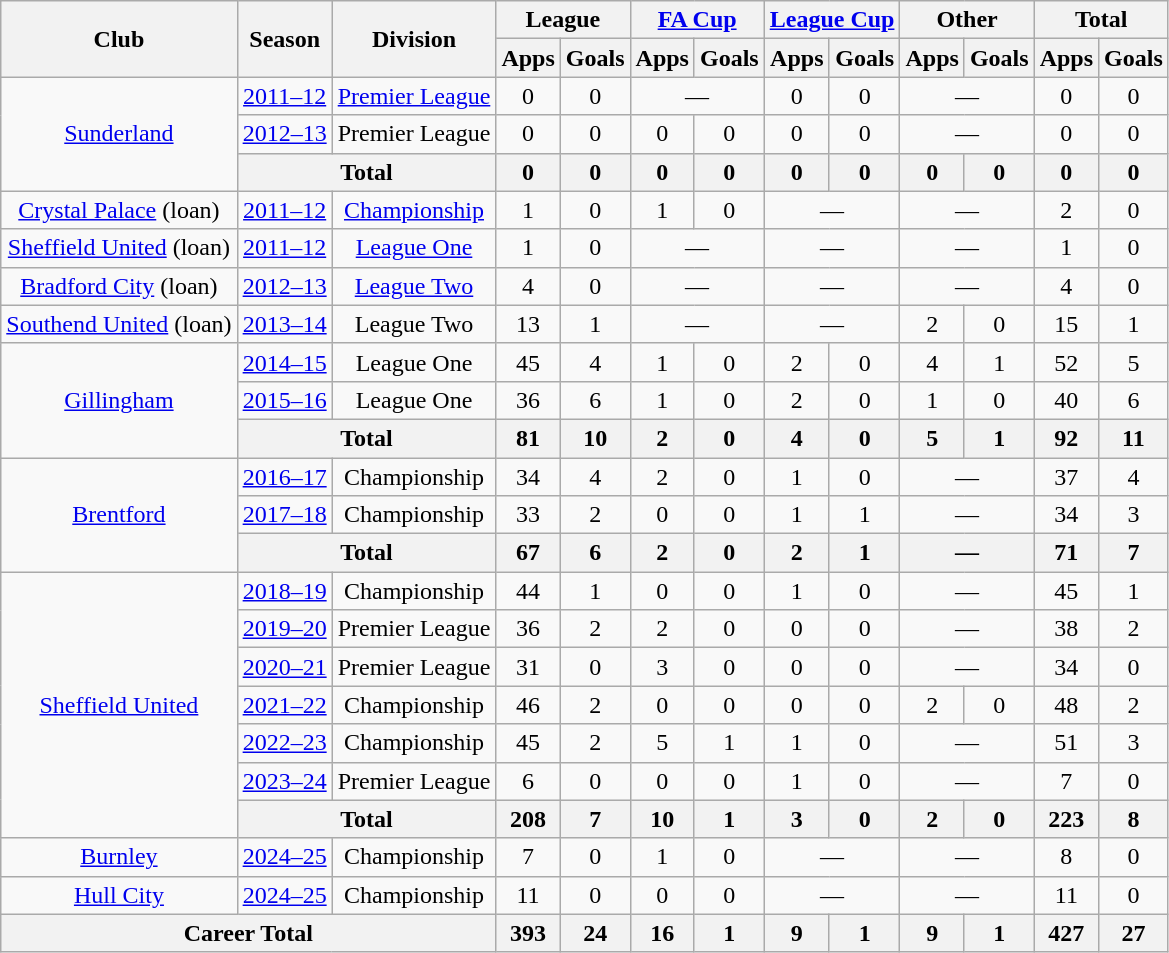<table class="wikitable" style="text-align: center;">
<tr>
<th rowspan="2">Club</th>
<th rowspan="2">Season</th>
<th rowspan="2">Division</th>
<th colspan="2">League</th>
<th colspan="2"><a href='#'>FA Cup</a></th>
<th colspan="2"><a href='#'>League Cup</a></th>
<th colspan="2">Other</th>
<th colspan="2">Total</th>
</tr>
<tr>
<th>Apps</th>
<th>Goals</th>
<th>Apps</th>
<th>Goals</th>
<th>Apps</th>
<th>Goals</th>
<th>Apps</th>
<th>Goals</th>
<th>Apps</th>
<th>Goals</th>
</tr>
<tr>
<td rowspan="3" valign="center"><a href='#'>Sunderland</a></td>
<td><a href='#'>2011–12</a></td>
<td><a href='#'>Premier League</a></td>
<td>0</td>
<td>0</td>
<td colspan=2>—</td>
<td>0</td>
<td>0</td>
<td colspan=2>—</td>
<td>0</td>
<td>0</td>
</tr>
<tr>
<td><a href='#'>2012–13</a></td>
<td>Premier League</td>
<td>0</td>
<td>0</td>
<td>0</td>
<td>0</td>
<td>0</td>
<td>0</td>
<td colspan=2>—</td>
<td>0</td>
<td>0</td>
</tr>
<tr>
<th colspan="2"><strong>Total</strong></th>
<th>0</th>
<th>0</th>
<th>0</th>
<th>0</th>
<th>0</th>
<th>0</th>
<th>0</th>
<th>0</th>
<th>0</th>
<th>0</th>
</tr>
<tr>
<td><a href='#'>Crystal Palace</a> (loan)</td>
<td><a href='#'>2011–12</a></td>
<td><a href='#'>Championship</a></td>
<td>1</td>
<td>0</td>
<td>1</td>
<td>0</td>
<td colspan=2>—</td>
<td colspan=2>—</td>
<td>2</td>
<td>0</td>
</tr>
<tr>
<td><a href='#'>Sheffield United</a> (loan)</td>
<td><a href='#'>2011–12</a></td>
<td><a href='#'>League One</a></td>
<td>1</td>
<td>0</td>
<td colspan=2>—</td>
<td colspan=2>—</td>
<td colspan=2>—</td>
<td>1</td>
<td>0</td>
</tr>
<tr>
<td><a href='#'>Bradford City</a> (loan)</td>
<td><a href='#'>2012–13</a></td>
<td><a href='#'>League Two</a></td>
<td>4</td>
<td>0</td>
<td colspan=2>—</td>
<td colspan=2>—</td>
<td colspan=2>—</td>
<td>4</td>
<td>0</td>
</tr>
<tr>
<td><a href='#'>Southend United</a> (loan)</td>
<td><a href='#'>2013–14</a></td>
<td>League Two</td>
<td>13</td>
<td>1</td>
<td colspan=2>—</td>
<td colspan=2>—</td>
<td>2</td>
<td>0</td>
<td>15</td>
<td>1</td>
</tr>
<tr>
<td rowspan="3" valign="center"><a href='#'>Gillingham</a></td>
<td><a href='#'>2014–15</a></td>
<td>League One</td>
<td>45</td>
<td>4</td>
<td>1</td>
<td>0</td>
<td>2</td>
<td>0</td>
<td>4</td>
<td>1</td>
<td>52</td>
<td>5</td>
</tr>
<tr>
<td><a href='#'>2015–16</a></td>
<td>League One</td>
<td>36</td>
<td>6</td>
<td>1</td>
<td>0</td>
<td>2</td>
<td>0</td>
<td>1</td>
<td>0</td>
<td>40</td>
<td>6</td>
</tr>
<tr>
<th colspan="2"><strong>Total</strong></th>
<th>81</th>
<th>10</th>
<th>2</th>
<th>0</th>
<th>4</th>
<th>0</th>
<th>5</th>
<th>1</th>
<th>92</th>
<th>11</th>
</tr>
<tr>
<td rowspan="3" valign="center"><a href='#'>Brentford</a></td>
<td><a href='#'>2016–17</a></td>
<td>Championship</td>
<td>34</td>
<td>4</td>
<td>2</td>
<td>0</td>
<td>1</td>
<td>0</td>
<td colspan=2>—</td>
<td>37</td>
<td>4</td>
</tr>
<tr>
<td><a href='#'>2017–18</a></td>
<td>Championship</td>
<td>33</td>
<td>2</td>
<td>0</td>
<td>0</td>
<td>1</td>
<td>1</td>
<td colspan=2>—</td>
<td>34</td>
<td>3</td>
</tr>
<tr>
<th colspan="2"><strong>Total</strong></th>
<th>67</th>
<th>6</th>
<th>2</th>
<th>0</th>
<th>2</th>
<th>1</th>
<th colspan=2>—</th>
<th>71</th>
<th>7</th>
</tr>
<tr>
<td rowspan="7" valign="center"><a href='#'>Sheffield United</a></td>
<td><a href='#'>2018–19</a></td>
<td>Championship</td>
<td>44</td>
<td>1</td>
<td>0</td>
<td>0</td>
<td>1</td>
<td>0</td>
<td colspan=2>—</td>
<td>45</td>
<td>1</td>
</tr>
<tr>
<td><a href='#'>2019–20</a></td>
<td>Premier League</td>
<td>36</td>
<td>2</td>
<td>2</td>
<td>0</td>
<td>0</td>
<td>0</td>
<td colspan=2>—</td>
<td>38</td>
<td>2</td>
</tr>
<tr>
<td><a href='#'>2020–21</a></td>
<td>Premier League</td>
<td>31</td>
<td>0</td>
<td>3</td>
<td>0</td>
<td>0</td>
<td>0</td>
<td colspan=2>—</td>
<td>34</td>
<td>0</td>
</tr>
<tr>
<td><a href='#'>2021–22</a></td>
<td>Championship</td>
<td>46</td>
<td>2</td>
<td>0</td>
<td>0</td>
<td>0</td>
<td>0</td>
<td>2</td>
<td>0</td>
<td>48</td>
<td>2</td>
</tr>
<tr>
<td><a href='#'>2022–23</a></td>
<td>Championship</td>
<td>45</td>
<td>2</td>
<td>5</td>
<td>1</td>
<td>1</td>
<td>0</td>
<td colspan=2>—</td>
<td>51</td>
<td>3</td>
</tr>
<tr>
<td><a href='#'>2023–24</a></td>
<td>Premier League</td>
<td>6</td>
<td>0</td>
<td>0</td>
<td>0</td>
<td>1</td>
<td>0</td>
<td colspan=2>—</td>
<td>7</td>
<td>0</td>
</tr>
<tr>
<th colspan="2"><strong>Total</strong></th>
<th>208</th>
<th>7</th>
<th>10</th>
<th>1</th>
<th>3</th>
<th>0</th>
<th>2</th>
<th>0</th>
<th>223</th>
<th>8</th>
</tr>
<tr>
<td><a href='#'>Burnley</a></td>
<td><a href='#'>2024–25</a></td>
<td>Championship</td>
<td>7</td>
<td>0</td>
<td>1</td>
<td>0</td>
<td colspan=2>—</td>
<td colspan=2>—</td>
<td>8</td>
<td>0</td>
</tr>
<tr>
<td><a href='#'>Hull City</a></td>
<td><a href='#'>2024–25</a></td>
<td>Championship</td>
<td>11</td>
<td>0</td>
<td>0</td>
<td>0</td>
<td colspan=2>—</td>
<td colspan=2>—</td>
<td>11</td>
<td>0</td>
</tr>
<tr>
<th colspan="3">Career Total</th>
<th>393</th>
<th>24</th>
<th>16</th>
<th>1</th>
<th>9</th>
<th>1</th>
<th>9</th>
<th>1</th>
<th>427</th>
<th>27</th>
</tr>
</table>
